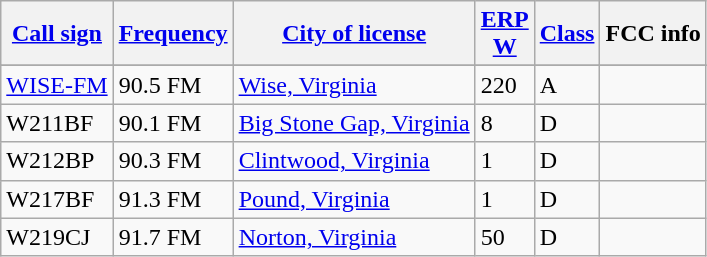<table class="wikitable sortable">
<tr>
<th><a href='#'>Call sign</a></th>
<th data-sort-type="number"><a href='#'>Frequency</a></th>
<th><a href='#'>City of license</a></th>
<th data-sort-type="number"><a href='#'>ERP</a><br><a href='#'>W</a></th>
<th><a href='#'>Class</a></th>
<th class="unsortable">FCC info</th>
</tr>
<tr>
</tr>
<tr>
<td><a href='#'>WISE-FM</a></td>
<td>90.5 FM</td>
<td><a href='#'>Wise, Virginia</a></td>
<td>220</td>
<td>A</td>
<td></td>
</tr>
<tr>
<td>W211BF</td>
<td>90.1 FM</td>
<td><a href='#'>Big Stone Gap, Virginia</a></td>
<td>8</td>
<td>D</td>
<td></td>
</tr>
<tr>
<td>W212BP</td>
<td>90.3 FM</td>
<td><a href='#'>Clintwood, Virginia</a></td>
<td>1</td>
<td>D</td>
<td></td>
</tr>
<tr>
<td>W217BF</td>
<td>91.3 FM</td>
<td><a href='#'>Pound, Virginia</a></td>
<td>1</td>
<td>D</td>
<td></td>
</tr>
<tr>
<td>W219CJ</td>
<td>91.7 FM</td>
<td><a href='#'>Norton, Virginia</a></td>
<td>50</td>
<td>D</td>
<td></td>
</tr>
</table>
